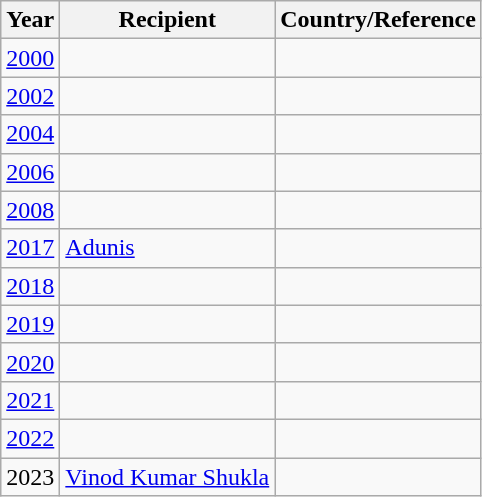<table class="wikitable sortable mw-collapsible">
<tr>
<th>Year</th>
<th>Recipient</th>
<th>Country/Reference</th>
</tr>
<tr>
<td><a href='#'>2000</a></td>
<td></td>
<td></td>
</tr>
<tr>
<td><a href='#'>2002</a></td>
<td></td>
<td></td>
</tr>
<tr>
<td><a href='#'>2004</a></td>
<td></td>
<td></td>
</tr>
<tr>
<td><a href='#'>2006</a></td>
<td></td>
<td></td>
</tr>
<tr>
<td><a href='#'>2008</a></td>
<td></td>
<td></td>
</tr>
<tr>
<td><a href='#'>2017</a></td>
<td><a href='#'>Adunis</a></td>
<td></td>
</tr>
<tr>
<td><a href='#'>2018</a></td>
<td></td>
<td></td>
</tr>
<tr>
<td><a href='#'>2019</a></td>
<td></td>
<td></td>
</tr>
<tr>
<td><a href='#'>2020</a></td>
<td></td>
<td></td>
</tr>
<tr>
<td><a href='#'>2021</a></td>
<td></td>
<td></td>
</tr>
<tr>
<td><a href='#'>2022</a></td>
<td></td>
<td></td>
</tr>
<tr>
<td>2023</td>
<td><a href='#'>Vinod Kumar Shukla</a></td>
<td></td>
</tr>
</table>
